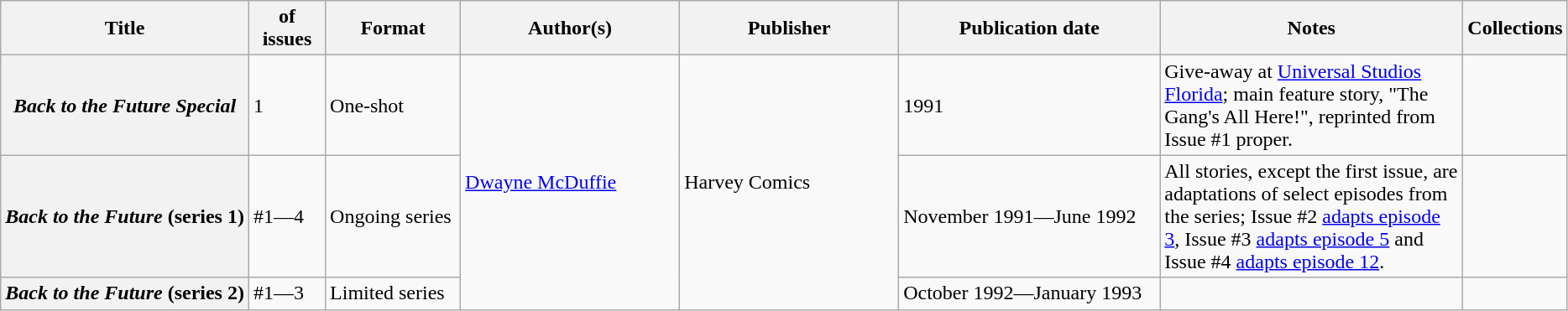<table class="wikitable">
<tr>
<th>Title</th>
<th style="width:40pt"> of issues</th>
<th style="width:75pt">Format</th>
<th style="width:125pt">Author(s)</th>
<th style="width:125pt">Publisher</th>
<th style="width:150pt">Publication date</th>
<th style="width:175pt">Notes</th>
<th>Collections</th>
</tr>
<tr>
<th><em>Back to the Future Special</em></th>
<td>1</td>
<td>One-shot</td>
<td rowspan="3"><a href='#'>Dwayne McDuffie</a></td>
<td rowspan="3">Harvey Comics</td>
<td>1991</td>
<td>Give-away at <a href='#'>Universal Studios Florida</a>; main feature story, "The Gang's All Here!", reprinted from Issue #1 proper.</td>
<td></td>
</tr>
<tr>
<th><em>Back to the Future</em> (series 1)</th>
<td>#1—4</td>
<td>Ongoing series</td>
<td>November 1991—June 1992</td>
<td>All stories, except the first issue, are adaptations of select episodes from the series; Issue #2 <a href='#'>adapts episode 3</a>, Issue #3 <a href='#'>adapts episode 5</a> and Issue #4 <a href='#'>adapts episode 12</a>.</td>
<td></td>
</tr>
<tr>
<th><em>Back to the Future</em> (series 2)</th>
<td>#1—3</td>
<td>Limited series</td>
<td>October 1992—January 1993</td>
<td></td>
<td></td>
</tr>
</table>
